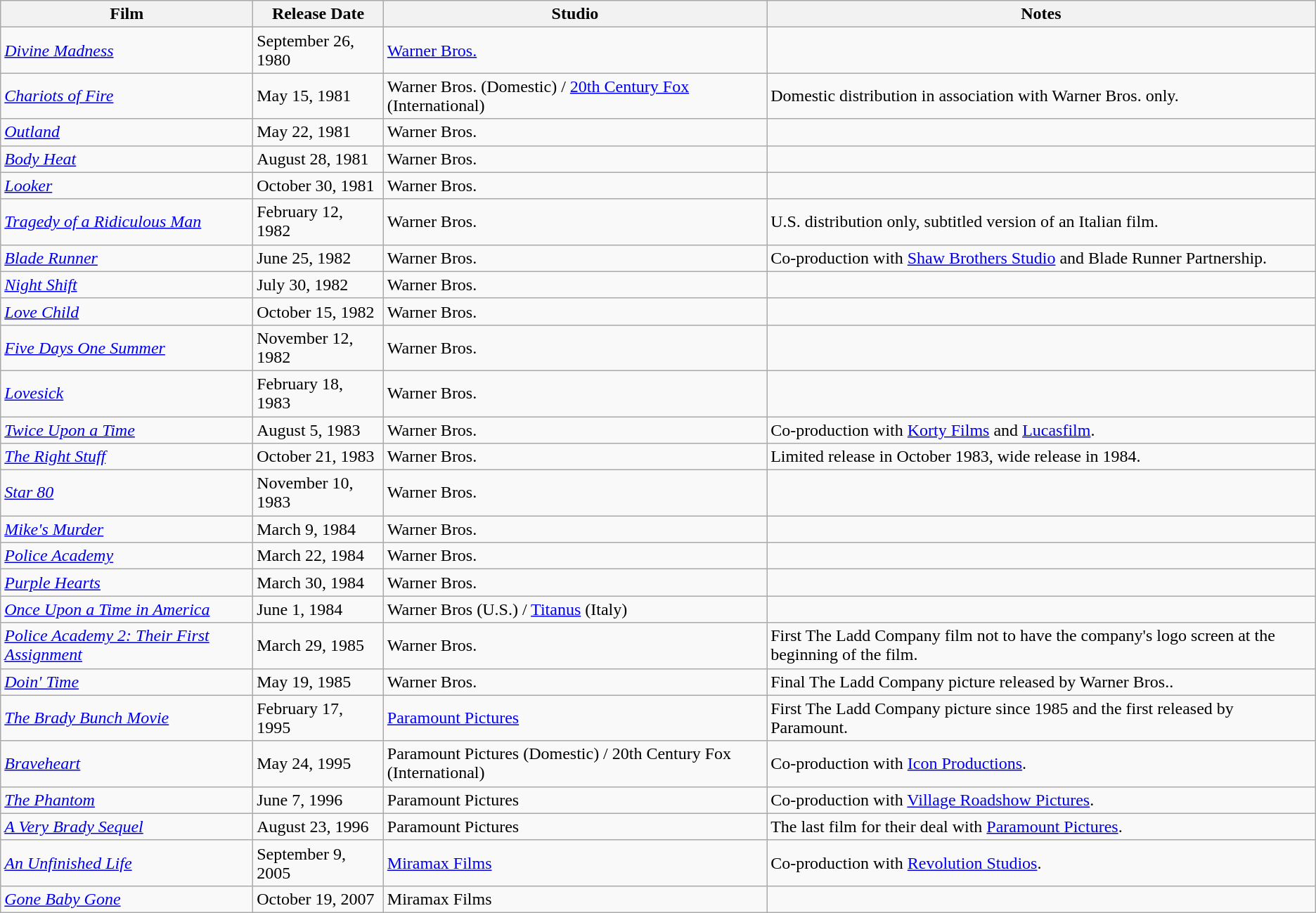<table class="wikitable sortable">
<tr>
<th>Film</th>
<th>Release Date</th>
<th>Studio</th>
<th>Notes</th>
</tr>
<tr>
<td><em><a href='#'>Divine Madness</a></em></td>
<td>September 26, 1980</td>
<td><a href='#'>Warner Bros.</a></td>
<td></td>
</tr>
<tr>
<td><em><a href='#'>Chariots of Fire</a></em></td>
<td>May 15, 1981</td>
<td>Warner Bros. (Domestic) / <a href='#'>20th Century Fox</a> (International)</td>
<td>Domestic distribution in association with Warner Bros. only.</td>
</tr>
<tr>
<td><em><a href='#'>Outland</a></em></td>
<td>May 22, 1981</td>
<td>Warner Bros.</td>
<td></td>
</tr>
<tr>
<td><em><a href='#'>Body Heat</a></em></td>
<td>August 28, 1981</td>
<td>Warner Bros.</td>
<td></td>
</tr>
<tr>
<td><em><a href='#'>Looker</a></em></td>
<td>October 30, 1981</td>
<td>Warner Bros.</td>
<td></td>
</tr>
<tr>
<td><em><a href='#'>Tragedy of a Ridiculous Man</a></em></td>
<td>February 12, 1982</td>
<td>Warner Bros.</td>
<td>U.S. distribution only, subtitled version of an Italian film.</td>
</tr>
<tr>
<td><em><a href='#'>Blade Runner</a></em></td>
<td>June 25, 1982</td>
<td>Warner Bros.</td>
<td>Co-production with <a href='#'>Shaw Brothers Studio</a> and Blade Runner Partnership.</td>
</tr>
<tr>
<td><em><a href='#'>Night Shift</a></em></td>
<td>July 30, 1982</td>
<td>Warner Bros.</td>
<td></td>
</tr>
<tr>
<td><em><a href='#'>Love Child</a></em></td>
<td>October 15, 1982</td>
<td>Warner Bros.</td>
<td></td>
</tr>
<tr>
<td><em><a href='#'>Five Days One Summer</a></em></td>
<td>November 12, 1982</td>
<td>Warner Bros.</td>
<td></td>
</tr>
<tr>
<td><em><a href='#'>Lovesick</a></em></td>
<td>February 18, 1983</td>
<td>Warner Bros.</td>
<td></td>
</tr>
<tr>
<td><em><a href='#'>Twice Upon a Time</a></em></td>
<td>August 5, 1983</td>
<td>Warner Bros.</td>
<td>Co-production with <a href='#'>Korty Films</a> and <a href='#'>Lucasfilm</a>.</td>
</tr>
<tr>
<td><em><a href='#'>The Right Stuff</a></em></td>
<td>October 21, 1983</td>
<td>Warner Bros.</td>
<td>Limited release in October 1983, wide release in 1984.</td>
</tr>
<tr>
<td><em><a href='#'>Star 80</a></em></td>
<td>November 10, 1983</td>
<td>Warner Bros.</td>
<td></td>
</tr>
<tr>
<td><em><a href='#'>Mike's Murder</a></em></td>
<td>March 9, 1984</td>
<td>Warner Bros.</td>
<td></td>
</tr>
<tr>
<td><em><a href='#'>Police Academy</a></em></td>
<td>March 22, 1984</td>
<td>Warner Bros.</td>
<td></td>
</tr>
<tr>
<td><em><a href='#'>Purple Hearts</a></em></td>
<td>March 30, 1984</td>
<td>Warner Bros.</td>
<td></td>
</tr>
<tr>
<td><em><a href='#'>Once Upon a Time in America</a></em></td>
<td>June 1, 1984</td>
<td>Warner Bros (U.S.) / <a href='#'>Titanus</a> (Italy)</td>
<td></td>
</tr>
<tr>
<td><em><a href='#'>Police Academy 2: Their First Assignment</a></em></td>
<td>March 29, 1985</td>
<td>Warner Bros.</td>
<td>First The Ladd Company film not to have the company's logo screen at the beginning of the film.</td>
</tr>
<tr>
<td><em><a href='#'>Doin' Time</a></em></td>
<td>May 19, 1985</td>
<td>Warner Bros.</td>
<td>Final The Ladd Company picture released by Warner Bros..</td>
</tr>
<tr>
<td><em><a href='#'>The Brady Bunch Movie</a></em></td>
<td>February 17, 1995</td>
<td><a href='#'>Paramount Pictures</a></td>
<td>First The Ladd Company picture since 1985 and the first released by Paramount.</td>
</tr>
<tr>
<td><em><a href='#'>Braveheart</a></em></td>
<td>May 24, 1995</td>
<td>Paramount Pictures (Domestic) / 20th Century Fox (International)</td>
<td>Co-production with <a href='#'>Icon Productions</a>.</td>
</tr>
<tr>
<td><em><a href='#'>The Phantom</a></em></td>
<td>June 7, 1996</td>
<td>Paramount Pictures</td>
<td>Co-production with <a href='#'>Village Roadshow Pictures</a>.</td>
</tr>
<tr>
<td><em><a href='#'>A Very Brady Sequel</a></em></td>
<td>August 23, 1996</td>
<td>Paramount Pictures</td>
<td>The last film for their deal with <a href='#'>Paramount Pictures</a>.</td>
</tr>
<tr>
<td><em><a href='#'>An Unfinished Life</a></em></td>
<td>September 9, 2005</td>
<td><a href='#'>Miramax Films</a></td>
<td>Co-production with <a href='#'>Revolution Studios</a>.</td>
</tr>
<tr>
<td><em><a href='#'>Gone Baby Gone</a></em></td>
<td>October 19, 2007</td>
<td>Miramax Films</td>
<td></td>
</tr>
</table>
